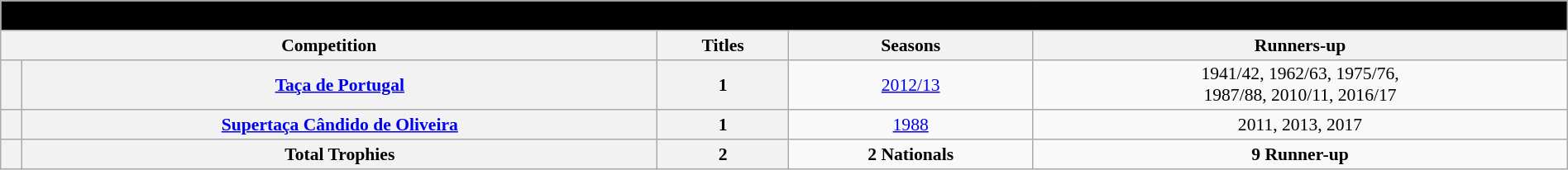<table class="wikitable" width="100%" style="text-align: center; font-size:90%;">
<tr>
<th colspan="5" style="background: #000000;"><span>National Competitions</span></th>
</tr>
<tr>
<th colspan="2">Competition</th>
<th>Titles</th>
<th>Seasons</th>
<th>Runners-up</th>
</tr>
<tr>
<th rowspan="1"></th>
<th rowspan="1"><a href='#'>Taça de Portugal</a></th>
<th rowspan="1">1</th>
<td rowspan="1"><a href='#'>2012/13</a></td>
<td>1941/42, 1962/63, 1975/76,<br>1987/88, 2010/11, 2016/17</td>
</tr>
<tr>
<th rowspan="1"></th>
<th><a href='#'>Supertaça Cândido de Oliveira</a></th>
<th>1</th>
<td><a href='#'>1988</a></td>
<td>2011, 2013, 2017</td>
</tr>
<tr>
<th></th>
<th>Total Trophies</th>
<th>2</th>
<td><strong>2 Nationals</strong></td>
<td><strong>9 Runner-up</strong></td>
</tr>
</table>
